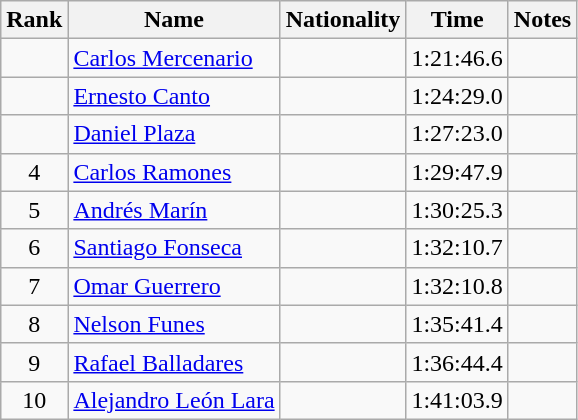<table class="wikitable sortable" style="text-align:center">
<tr>
<th>Rank</th>
<th>Name</th>
<th>Nationality</th>
<th>Time</th>
<th>Notes</th>
</tr>
<tr>
<td align=center></td>
<td align=left><a href='#'>Carlos Mercenario</a></td>
<td align=left></td>
<td>1:21:46.6</td>
<td></td>
</tr>
<tr>
<td align=center></td>
<td align=left><a href='#'>Ernesto Canto</a></td>
<td align=left></td>
<td>1:24:29.0</td>
<td></td>
</tr>
<tr>
<td align=center></td>
<td align=left><a href='#'>Daniel Plaza</a></td>
<td align=left></td>
<td>1:27:23.0</td>
<td></td>
</tr>
<tr>
<td align=center>4</td>
<td align=left><a href='#'>Carlos Ramones</a></td>
<td align=left></td>
<td>1:29:47.9</td>
<td></td>
</tr>
<tr>
<td align=center>5</td>
<td align=left><a href='#'>Andrés Marín</a></td>
<td align=left></td>
<td>1:30:25.3</td>
<td></td>
</tr>
<tr>
<td align=center>6</td>
<td align=left><a href='#'>Santiago Fonseca</a></td>
<td align=left></td>
<td>1:32:10.7</td>
<td></td>
</tr>
<tr>
<td align=center>7</td>
<td align=left><a href='#'>Omar Guerrero</a></td>
<td align=left></td>
<td>1:32:10.8</td>
<td></td>
</tr>
<tr>
<td align=center>8</td>
<td align=left><a href='#'>Nelson Funes</a></td>
<td align=left></td>
<td>1:35:41.4</td>
<td></td>
</tr>
<tr>
<td align=center>9</td>
<td align=left><a href='#'>Rafael Balladares</a></td>
<td align=left></td>
<td>1:36:44.4</td>
<td></td>
</tr>
<tr>
<td align=center>10</td>
<td align=left><a href='#'>Alejandro León Lara</a></td>
<td align=left></td>
<td>1:41:03.9</td>
<td></td>
</tr>
</table>
